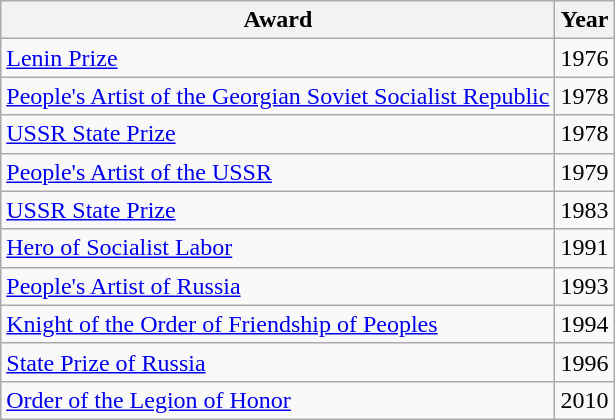<table class="wikitable">
<tr>
<th>Award</th>
<th>Year</th>
</tr>
<tr>
<td><a href='#'>Lenin Prize</a></td>
<td>1976</td>
</tr>
<tr>
<td><a href='#'>People's Artist of the Georgian Soviet Socialist Republic</a></td>
<td>1978</td>
</tr>
<tr>
<td><a href='#'>USSR State Prize</a></td>
<td>1978</td>
</tr>
<tr>
<td><a href='#'>People's Artist of the USSR</a></td>
<td>1979</td>
</tr>
<tr>
<td><a href='#'>USSR State Prize</a></td>
<td>1983</td>
</tr>
<tr>
<td><a href='#'>Hero of Socialist Labor</a></td>
<td>1991</td>
</tr>
<tr>
<td><a href='#'>People's Artist of Russia</a></td>
<td>1993</td>
</tr>
<tr>
<td><a href='#'>Knight of the Order of Friendship of Peoples</a></td>
<td>1994</td>
</tr>
<tr>
<td><a href='#'>State Prize of Russia</a></td>
<td>1996</td>
</tr>
<tr>
<td><a href='#'>Order of the Legion of Honor</a></td>
<td>2010</td>
</tr>
</table>
